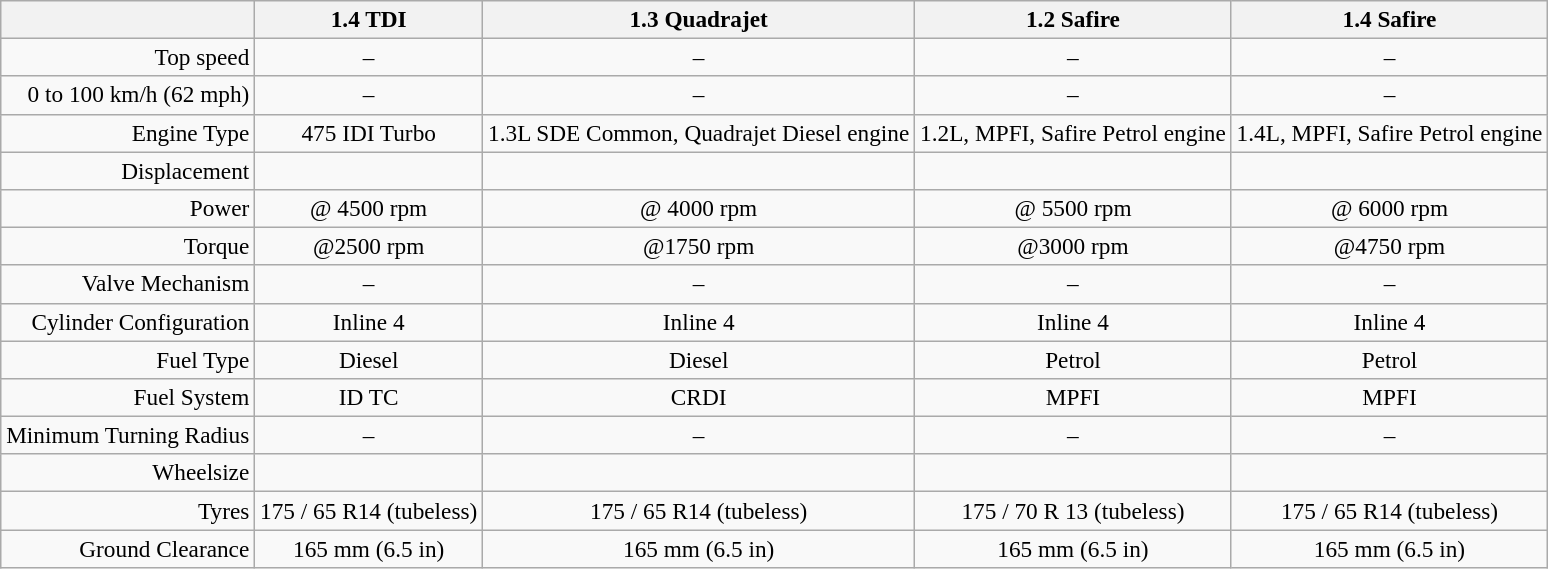<table class="wikitable" style="font-size:97%; text-align:center;">
<tr>
<th></th>
<th>1.4 TDI</th>
<th>1.3 Quadrajet</th>
<th>1.2 Safire</th>
<th>1.4 Safire</th>
</tr>
<tr>
<td style="text-align:right;">Top speed</td>
<td>–</td>
<td>–</td>
<td>–</td>
<td>–</td>
</tr>
<tr>
<td style="text-align:right;">0 to 100 km/h (62 mph)</td>
<td>–</td>
<td>–</td>
<td>–</td>
<td>–</td>
</tr>
<tr>
<td style="text-align:right;">Engine Type</td>
<td>475 IDI Turbo</td>
<td>1.3L SDE Common, Quadrajet Diesel engine</td>
<td>1.2L, MPFI, Safire Petrol engine</td>
<td>1.4L, MPFI, Safire Petrol engine</td>
</tr>
<tr>
<td style="text-align:right;">Displacement</td>
<td></td>
<td></td>
<td></td>
<td></td>
</tr>
<tr>
<td style="text-align:right;">Power</td>
<td> @ 4500 rpm</td>
<td> @ 4000 rpm</td>
<td> @ 5500 rpm</td>
<td> @ 6000 rpm</td>
</tr>
<tr>
<td style="text-align:right;">Torque</td>
<td> @2500 rpm</td>
<td> @1750 rpm</td>
<td> @3000 rpm</td>
<td> @4750 rpm</td>
</tr>
<tr>
<td style="text-align:right;">Valve Mechanism</td>
<td>–</td>
<td>–</td>
<td>–</td>
<td>–</td>
</tr>
<tr>
<td style="text-align:right;">Cylinder Configuration</td>
<td>Inline 4</td>
<td>Inline 4</td>
<td>Inline 4</td>
<td>Inline 4</td>
</tr>
<tr>
<td style="text-align:right;">Fuel Type</td>
<td>Diesel</td>
<td>Diesel</td>
<td>Petrol</td>
<td>Petrol</td>
</tr>
<tr>
<td style="text-align:right;">Fuel System</td>
<td>ID TC</td>
<td>CRDI</td>
<td>MPFI</td>
<td>MPFI</td>
</tr>
<tr>
<td style="text-align:right;">Minimum Turning Radius</td>
<td>–</td>
<td>–</td>
<td>–</td>
<td>–</td>
</tr>
<tr>
<td style="text-align:right;">Wheelsize</td>
<td></td>
<td></td>
<td></td>
<td></td>
</tr>
<tr>
<td style="text-align:right;">Tyres</td>
<td>175 / 65 R14 (tubeless)</td>
<td>175 / 65 R14 (tubeless)</td>
<td>175 / 70 R 13 (tubeless)</td>
<td>175 / 65 R14 (tubeless)</td>
</tr>
<tr>
<td style="text-align:right;">Ground Clearance</td>
<td>165 mm (6.5 in)</td>
<td>165 mm (6.5 in)</td>
<td>165 mm (6.5 in)</td>
<td>165 mm (6.5 in)</td>
</tr>
</table>
